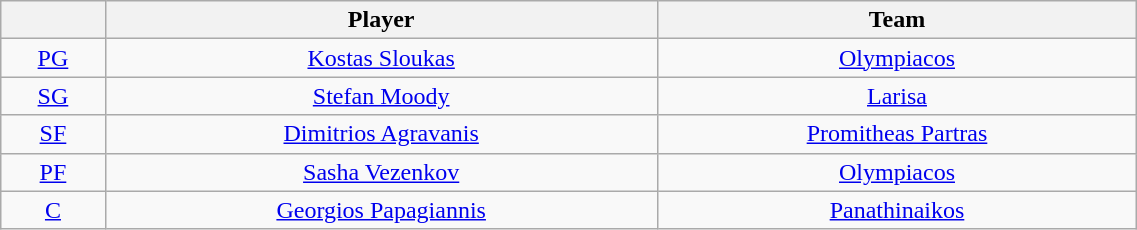<table class="wikitable" style="text-align: center;" width="60%">
<tr>
<th style="text-align:center;"></th>
<th style="text-align:center;">Player</th>
<th style="text-align:center;">Team</th>
</tr>
<tr>
<td style="text-align:center;"><a href='#'>PG</a></td>
<td> <a href='#'>Kostas Sloukas</a></td>
<td><a href='#'>Olympiacos</a></td>
</tr>
<tr>
<td style="text-align:center;"><a href='#'>SG</a></td>
<td> <a href='#'>Stefan Moody</a></td>
<td><a href='#'>Larisa</a></td>
</tr>
<tr>
<td style="text-align:center;"><a href='#'>SF</a></td>
<td> <a href='#'>Dimitrios Agravanis</a></td>
<td><a href='#'>Promitheas Partras</a></td>
</tr>
<tr>
<td style="text-align:center;"><a href='#'>PF</a></td>
<td> <a href='#'>Sasha Vezenkov</a></td>
<td><a href='#'>Olympiacos</a></td>
</tr>
<tr>
<td style="text-align:center;"><a href='#'>C</a></td>
<td> <a href='#'>Georgios Papagiannis</a></td>
<td><a href='#'>Panathinaikos</a></td>
</tr>
</table>
